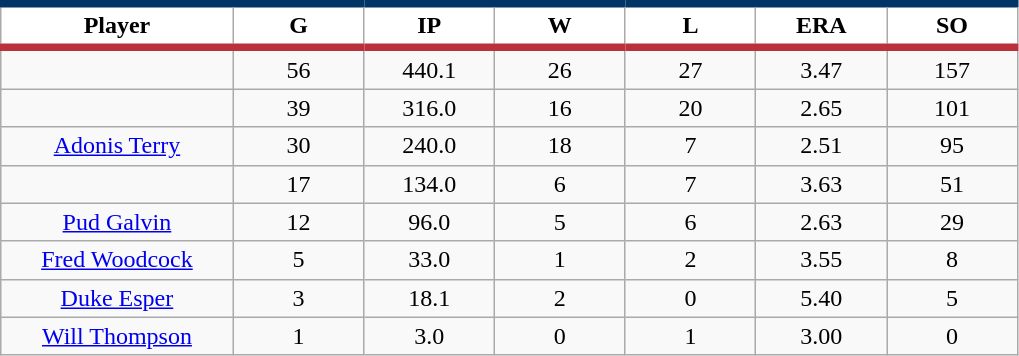<table class="wikitable sortable">
<tr>
<th style="background:#FFFFFF; border-top:#023465 5px solid; border-bottom:#ba313c 5px solid;" width="16%">Player</th>
<th style="background:#FFFFFF; border-top:#023465 5px solid; border-bottom:#ba313c 5px solid;" width="9%">G</th>
<th style="background:#FFFFFF; border-top:#023465 5px solid; border-bottom:#ba313c 5px solid;" width="9%">IP</th>
<th style="background:#FFFFFF; border-top:#023465 5px solid; border-bottom:#ba313c 5px solid;" width="9%">W</th>
<th style="background:#FFFFFF; border-top:#023465 5px solid; border-bottom:#ba313c 5px solid;" width="9%">L</th>
<th style="background:#FFFFFF; border-top:#023465 5px solid; border-bottom:#ba313c 5px solid;" width="9%">ERA</th>
<th style="background:#FFFFFF; border-top:#023465 5px solid; border-bottom:#ba313c 5px solid;" width="9%">SO</th>
</tr>
<tr align="center">
<td></td>
<td>56</td>
<td>440.1</td>
<td>26</td>
<td>27</td>
<td>3.47</td>
<td>157</td>
</tr>
<tr align="center">
<td></td>
<td>39</td>
<td>316.0</td>
<td>16</td>
<td>20</td>
<td>2.65</td>
<td>101</td>
</tr>
<tr align="center">
<td><a href='#'>Adonis Terry</a></td>
<td>30</td>
<td>240.0</td>
<td>18</td>
<td>7</td>
<td>2.51</td>
<td>95</td>
</tr>
<tr align=center>
<td></td>
<td>17</td>
<td>134.0</td>
<td>6</td>
<td>7</td>
<td>3.63</td>
<td>51</td>
</tr>
<tr align="center">
<td><a href='#'>Pud Galvin</a></td>
<td>12</td>
<td>96.0</td>
<td>5</td>
<td>6</td>
<td>2.63</td>
<td>29</td>
</tr>
<tr align=center>
<td><a href='#'>Fred Woodcock</a></td>
<td>5</td>
<td>33.0</td>
<td>1</td>
<td>2</td>
<td>3.55</td>
<td>8</td>
</tr>
<tr align=center>
<td><a href='#'>Duke Esper</a></td>
<td>3</td>
<td>18.1</td>
<td>2</td>
<td>0</td>
<td>5.40</td>
<td>5</td>
</tr>
<tr align=center>
<td><a href='#'>Will Thompson</a></td>
<td>1</td>
<td>3.0</td>
<td>0</td>
<td>1</td>
<td>3.00</td>
<td>0</td>
</tr>
</table>
